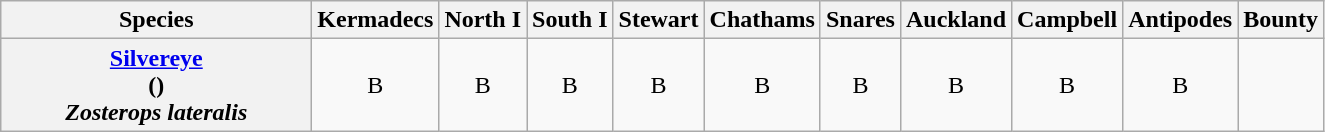<table class="wikitable" style="text-align:center">
<tr>
<th width="200">Species</th>
<th>Kermadecs</th>
<th>North I</th>
<th>South I</th>
<th>Stewart</th>
<th>Chathams</th>
<th>Snares</th>
<th>Auckland</th>
<th>Campbell</th>
<th>Antipodes</th>
<th>Bounty</th>
</tr>
<tr>
<th><a href='#'>Silvereye</a><br>()<br><em>Zosterops lateralis</em></th>
<td>B</td>
<td>B</td>
<td>B</td>
<td>B</td>
<td>B</td>
<td>B</td>
<td>B</td>
<td>B</td>
<td>B</td>
<td></td>
</tr>
</table>
